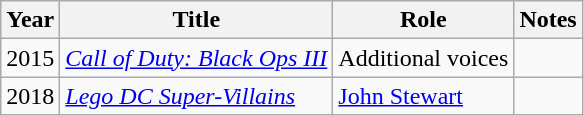<table class="wikitable sortable">
<tr>
<th>Year</th>
<th>Title</th>
<th>Role</th>
<th>Notes</th>
</tr>
<tr>
<td>2015</td>
<td><em><a href='#'>Call of Duty: Black Ops III</a></em></td>
<td>Additional voices</td>
<td></td>
</tr>
<tr>
<td>2018</td>
<td><em><a href='#'>Lego DC Super-Villains</a></em></td>
<td><a href='#'>John Stewart</a></td>
<td></td>
</tr>
</table>
